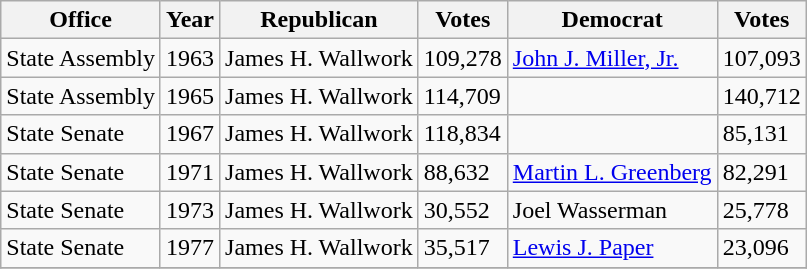<table class="wikitable">
<tr>
<th>Office</th>
<th>Year</th>
<th>Republican</th>
<th>Votes</th>
<th>Democrat</th>
<th>Votes</th>
</tr>
<tr>
<td>State Assembly</td>
<td>1963</td>
<td>James H. Wallwork</td>
<td>109,278</td>
<td><a href='#'>John J. Miller, Jr.</a></td>
<td>107,093</td>
</tr>
<tr>
<td>State Assembly</td>
<td>1965</td>
<td>James H. Wallwork</td>
<td>114,709</td>
<td></td>
<td>140,712</td>
</tr>
<tr>
<td>State Senate</td>
<td>1967</td>
<td>James H. Wallwork</td>
<td>118,834</td>
<td></td>
<td>85,131</td>
</tr>
<tr>
<td>State Senate</td>
<td>1971</td>
<td>James H. Wallwork</td>
<td>88,632</td>
<td><a href='#'>Martin L. Greenberg</a></td>
<td>82,291</td>
</tr>
<tr>
<td>State Senate</td>
<td>1973</td>
<td>James H. Wallwork</td>
<td>30,552</td>
<td>Joel Wasserman</td>
<td>25,778</td>
</tr>
<tr>
<td>State Senate</td>
<td>1977</td>
<td>James H. Wallwork</td>
<td>35,517</td>
<td><a href='#'>Lewis J. Paper</a></td>
<td>23,096</td>
</tr>
<tr>
</tr>
</table>
